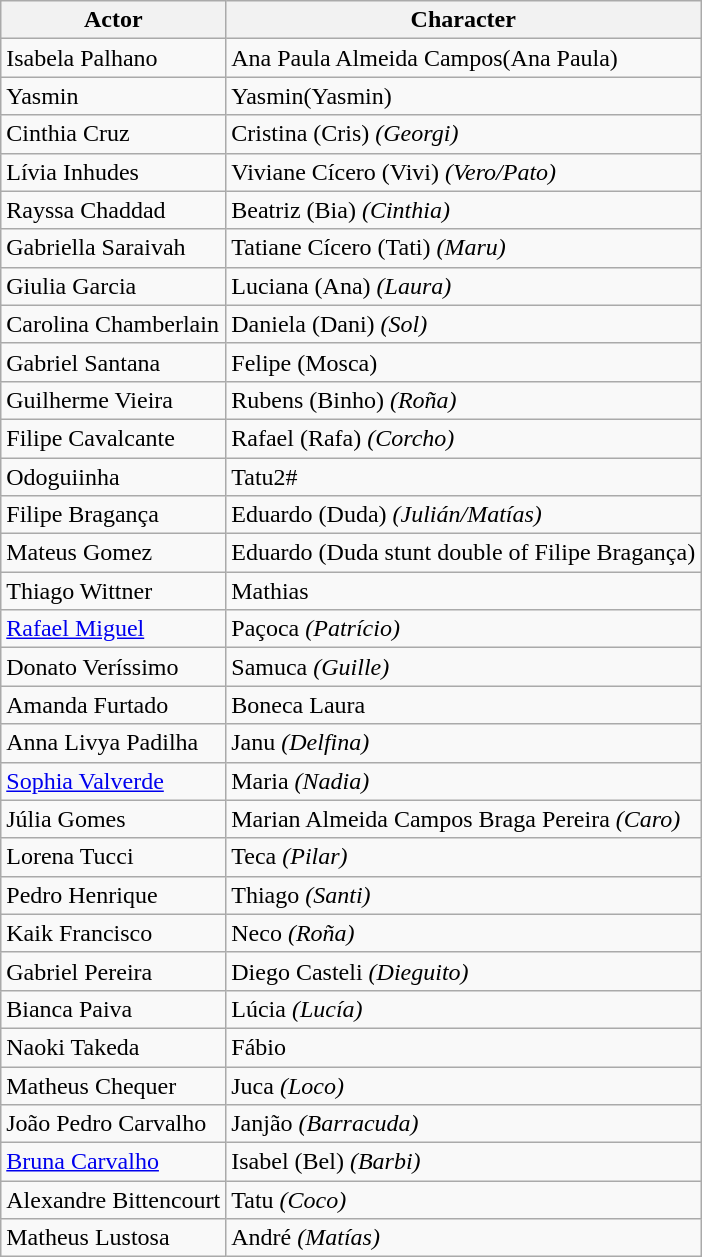<table class="wikitable sortable">
<tr>
<th>Actor</th>
<th>Character</th>
</tr>
<tr>
<td>Isabela Palhano</td>
<td>Ana Paula Almeida Campos(Ana Paula)</td>
</tr>
<tr>
<td>Yasmin</td>
<td>Yasmin(Yasmin)</td>
</tr>
<tr>
<td>Cinthia Cruz</td>
<td>Cristina (Cris) <em>(Georgi)</em></td>
</tr>
<tr>
<td>Lívia Inhudes</td>
<td>Viviane Cícero (Vivi) <em>(Vero/Pato)</em></td>
</tr>
<tr>
<td>Rayssa Chaddad</td>
<td>Beatriz (Bia) <em>(Cinthia)</em></td>
</tr>
<tr>
<td>Gabriella Saraivah</td>
<td>Tatiane Cícero (Tati) <em>(Maru)</em></td>
</tr>
<tr>
<td>Giulia Garcia</td>
<td>Luciana (Ana) <em>(Laura)</em></td>
</tr>
<tr>
<td>Carolina Chamberlain</td>
<td>Daniela (Dani) <em>(Sol)</em></td>
</tr>
<tr>
<td>Gabriel Santana</td>
<td>Felipe (Mosca)</td>
</tr>
<tr>
<td>Guilherme Vieira</td>
<td>Rubens (Binho) <em>(Roña)</em></td>
</tr>
<tr>
<td>Filipe Cavalcante</td>
<td>Rafael (Rafa) <em>(Corcho)</em></td>
</tr>
<tr>
<td>Odoguiinha</td>
<td>Tatu2#</td>
</tr>
<tr>
<td>Filipe Bragança</td>
<td>Eduardo (Duda) <em>(Julián/Matías)</em></td>
</tr>
<tr>
<td>Mateus Gomez</td>
<td>Eduardo (Duda stunt double of Filipe Bragança)</td>
</tr>
<tr>
<td>Thiago Wittner</td>
<td>Mathias</td>
</tr>
<tr>
<td><a href='#'>Rafael Miguel</a></td>
<td>Paçoca <em>(Patrício)</em></td>
</tr>
<tr>
<td>Donato Veríssimo</td>
<td>Samuca <em>(Guille)</em></td>
</tr>
<tr>
<td>Amanda Furtado</td>
<td>Boneca Laura</td>
</tr>
<tr>
<td>Anna Livya Padilha</td>
<td>Janu <em>(Delfina)</em></td>
</tr>
<tr>
<td><a href='#'>Sophia Valverde</a></td>
<td>Maria <em>(Nadia)</em></td>
</tr>
<tr>
<td>Júlia Gomes</td>
<td>Marian Almeida Campos Braga Pereira <em>(Caro)</em></td>
</tr>
<tr>
<td>Lorena Tucci</td>
<td>Teca <em>(Pilar)</em></td>
</tr>
<tr>
<td>Pedro Henrique</td>
<td>Thiago <em>(Santi)</em></td>
</tr>
<tr>
<td>Kaik Francisco</td>
<td>Neco <em>(Roña)</em></td>
</tr>
<tr>
<td>Gabriel Pereira</td>
<td>Diego Casteli <em>(Dieguito)</em></td>
</tr>
<tr>
<td>Bianca Paiva</td>
<td>Lúcia <em>(Lucía)</em></td>
</tr>
<tr>
<td>Naoki Takeda</td>
<td>Fábio</td>
</tr>
<tr>
<td>Matheus Chequer</td>
<td>Juca <em>(Loco)</em></td>
</tr>
<tr>
<td>João Pedro Carvalho</td>
<td>Janjão <em>(Barracuda)</em></td>
</tr>
<tr>
<td><a href='#'>Bruna Carvalho</a></td>
<td>Isabel (Bel) <em>(Barbi)</em></td>
</tr>
<tr>
<td>Alexandre Bittencourt</td>
<td>Tatu <em>(Coco)</em></td>
</tr>
<tr>
<td>Matheus Lustosa</td>
<td>André <em>(Matías)</em></td>
</tr>
</table>
